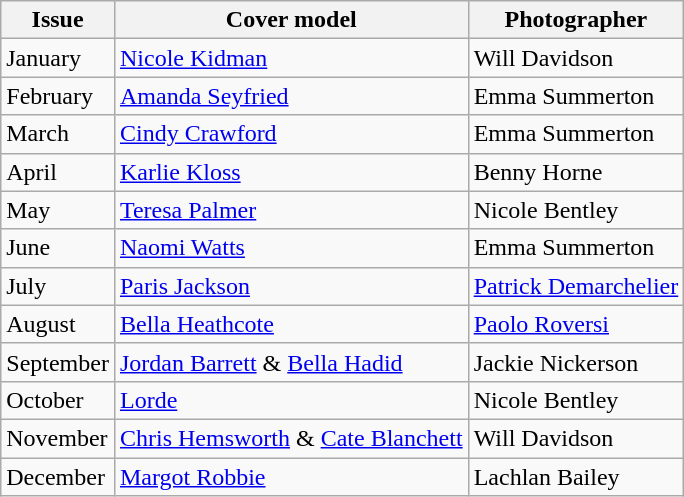<table class="wikitable">
<tr>
<th>Issue</th>
<th>Cover model</th>
<th>Photographer</th>
</tr>
<tr>
<td>January</td>
<td><a href='#'>Nicole Kidman</a></td>
<td>Will Davidson</td>
</tr>
<tr>
<td>February</td>
<td><a href='#'>Amanda Seyfried</a></td>
<td>Emma Summerton</td>
</tr>
<tr>
<td>March</td>
<td><a href='#'>Cindy Crawford</a></td>
<td>Emma Summerton</td>
</tr>
<tr>
<td>April</td>
<td><a href='#'>Karlie Kloss</a></td>
<td>Benny Horne</td>
</tr>
<tr>
<td>May</td>
<td><a href='#'>Teresa Palmer</a></td>
<td>Nicole Bentley</td>
</tr>
<tr>
<td>June</td>
<td><a href='#'>Naomi Watts</a></td>
<td>Emma Summerton</td>
</tr>
<tr>
<td>July</td>
<td><a href='#'>Paris Jackson</a></td>
<td><a href='#'>Patrick Demarchelier</a></td>
</tr>
<tr>
<td>August</td>
<td><a href='#'>Bella Heathcote</a></td>
<td><a href='#'>Paolo Roversi</a></td>
</tr>
<tr>
<td>September</td>
<td><a href='#'>Jordan Barrett</a> & <a href='#'>Bella Hadid</a></td>
<td>Jackie Nickerson</td>
</tr>
<tr>
<td>October</td>
<td><a href='#'>Lorde</a></td>
<td>Nicole Bentley</td>
</tr>
<tr>
<td>November</td>
<td><a href='#'>Chris Hemsworth</a> & <a href='#'>Cate Blanchett</a></td>
<td>Will Davidson</td>
</tr>
<tr>
<td>December</td>
<td><a href='#'>Margot Robbie</a></td>
<td>Lachlan Bailey</td>
</tr>
</table>
